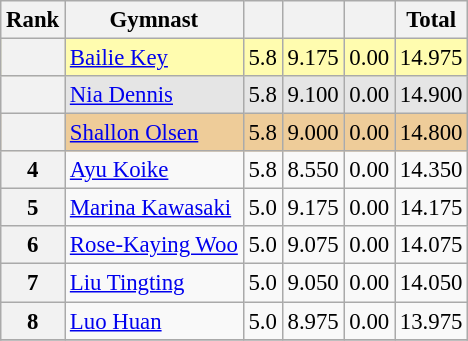<table class="wikitable sortable" style="text-align:center; font-size:95%">
<tr>
<th scope=col>Rank</th>
<th scope=col>Gymnast</th>
<th scope=col></th>
<th scope=col></th>
<th scope=col></th>
<th scope=col>Total</th>
</tr>
<tr bgcolor=fffcaf>
<th scope=row style="text-align:center"></th>
<td align=left><a href='#'>Bailie Key</a><br></td>
<td>5.8</td>
<td>9.175</td>
<td>0.00</td>
<td>14.975</td>
</tr>
<tr bgcolor=e5e5e5>
<th scope=row style="text-align:center"></th>
<td align=left><a href='#'>Nia Dennis</a><br></td>
<td>5.8</td>
<td>9.100</td>
<td>0.00</td>
<td>14.900</td>
</tr>
<tr bgcolor=eecc99>
<th scope=row style="text-align:center"></th>
<td align=left><a href='#'>Shallon Olsen</a><br></td>
<td>5.8</td>
<td>9.000</td>
<td>0.00</td>
<td>14.800</td>
</tr>
<tr>
<th scope=row style="text-align:center">4</th>
<td align=left><a href='#'>Ayu Koike</a><br></td>
<td>5.8</td>
<td>8.550</td>
<td>0.00</td>
<td>14.350</td>
</tr>
<tr>
<th scope=row style="text-align:center">5</th>
<td align=left><a href='#'>Marina Kawasaki</a><br></td>
<td>5.0</td>
<td>9.175</td>
<td>0.00</td>
<td>14.175</td>
</tr>
<tr>
<th scope=row style="text-align:center">6</th>
<td align=left><a href='#'>Rose-Kaying Woo</a><br></td>
<td>5.0</td>
<td>9.075</td>
<td>0.00</td>
<td>14.075</td>
</tr>
<tr>
<th scope=row style="text-align:center">7</th>
<td align=left><a href='#'>Liu Tingting</a><br></td>
<td>5.0</td>
<td>9.050</td>
<td>0.00</td>
<td>14.050</td>
</tr>
<tr>
<th scope=row style="text-align:center">8</th>
<td align=left><a href='#'>Luo Huan</a><br></td>
<td>5.0</td>
<td>8.975</td>
<td>0.00</td>
<td>13.975</td>
</tr>
<tr>
</tr>
</table>
